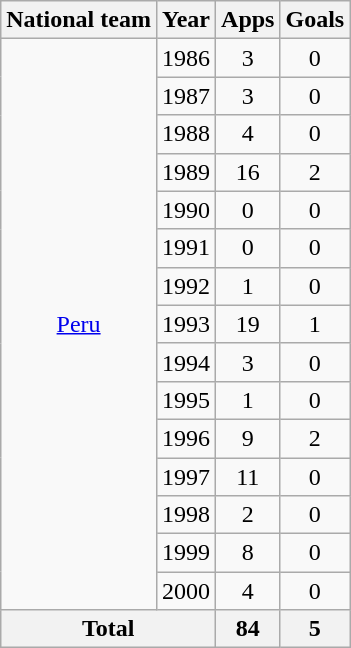<table class="wikitable" style="text-align:center">
<tr>
<th>National team</th>
<th>Year</th>
<th>Apps</th>
<th>Goals</th>
</tr>
<tr>
<td rowspan="15"><a href='#'>Peru</a></td>
<td>1986</td>
<td>3</td>
<td>0</td>
</tr>
<tr>
<td>1987</td>
<td>3</td>
<td>0</td>
</tr>
<tr>
<td>1988</td>
<td>4</td>
<td>0</td>
</tr>
<tr>
<td>1989</td>
<td>16</td>
<td>2</td>
</tr>
<tr>
<td>1990</td>
<td>0</td>
<td>0</td>
</tr>
<tr>
<td>1991</td>
<td>0</td>
<td>0</td>
</tr>
<tr>
<td>1992</td>
<td>1</td>
<td>0</td>
</tr>
<tr>
<td>1993</td>
<td>19</td>
<td>1</td>
</tr>
<tr>
<td>1994</td>
<td>3</td>
<td>0</td>
</tr>
<tr>
<td>1995</td>
<td>1</td>
<td>0</td>
</tr>
<tr>
<td>1996</td>
<td>9</td>
<td>2</td>
</tr>
<tr>
<td>1997</td>
<td>11</td>
<td>0</td>
</tr>
<tr>
<td>1998</td>
<td>2</td>
<td>0</td>
</tr>
<tr>
<td>1999</td>
<td>8</td>
<td>0</td>
</tr>
<tr>
<td>2000</td>
<td>4</td>
<td>0</td>
</tr>
<tr>
<th colspan="2">Total</th>
<th>84</th>
<th>5</th>
</tr>
</table>
